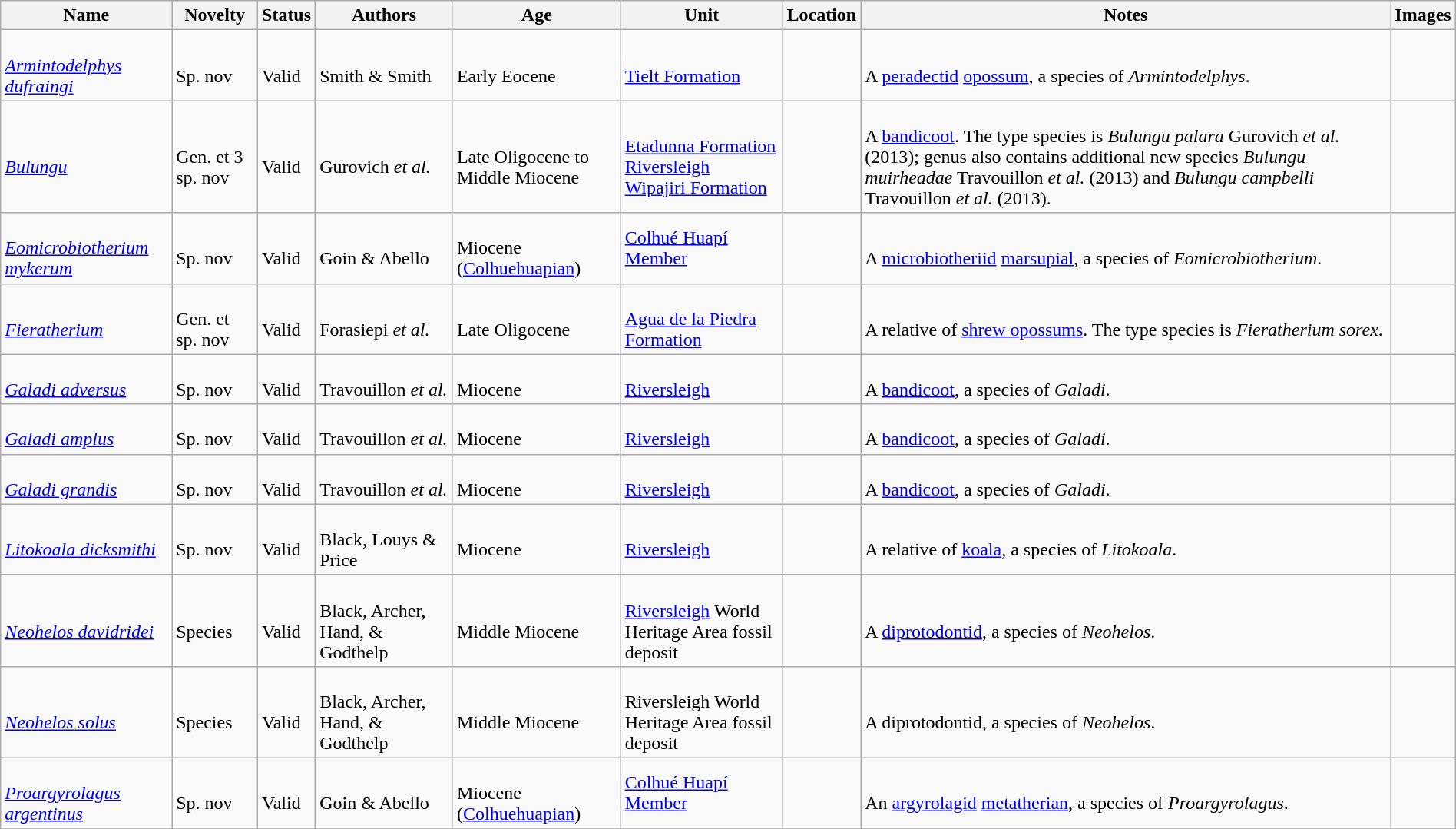<table class="wikitable sortable" align="center" width="100%">
<tr>
<th>Name</th>
<th>Novelty</th>
<th>Status</th>
<th>Authors</th>
<th>Age</th>
<th>Unit</th>
<th>Location</th>
<th>Notes</th>
<th>Images</th>
</tr>
<tr>
<td><br><em><a href='#'>Armintodelphys dufraingi</a></em></td>
<td><br>Sp. nov</td>
<td><br>Valid</td>
<td><br>Smith & Smith</td>
<td><br>Early Eocene</td>
<td><br><a href='#'>Tielt Formation</a></td>
<td><br></td>
<td><br>A <a href='#'>peradectid</a> <a href='#'>opossum</a>, a species of <em>Armintodelphys</em>.</td>
<td></td>
</tr>
<tr>
<td><br><em><a href='#'>Bulungu</a></em></td>
<td><br>Gen. et 3 sp. nov</td>
<td><br>Valid</td>
<td><br>Gurovich <em>et al.</em></td>
<td><br>Late Oligocene to Middle Miocene</td>
<td><br><a href='#'>Etadunna Formation</a><br>
<a href='#'>Riversleigh</a><br>
<a href='#'>Wipajiri Formation</a></td>
<td><br></td>
<td><br>A <a href='#'>bandicoot</a>. The type species is <em>Bulungu palara</em> Gurovich <em>et al.</em> (2013); genus also contains additional new species <em>Bulungu muirheadae</em> Travouillon <em>et al.</em> (2013) and <em>Bulungu campbelli</em> Travouillon <em>et al.</em> (2013).</td>
<td></td>
</tr>
<tr>
<td><br><em><a href='#'>Eomicrobiotherium mykerum</a></em></td>
<td><br>Sp. nov</td>
<td><br>Valid</td>
<td><br>Goin & Abello</td>
<td><br>Miocene (<a href='#'>Colhuehuapian</a>)</td>
<td><a href='#'>Colhué Huapí Member</a></td>
<td><br></td>
<td><br>A <a href='#'>microbiotheriid</a> <a href='#'>marsupial</a>, a species of <em>Eomicrobiotherium</em>.</td>
<td></td>
</tr>
<tr>
<td><br><em><a href='#'>Fieratherium</a></em></td>
<td><br>Gen. et sp. nov</td>
<td><br>Valid</td>
<td><br>Forasiepi <em>et al.</em></td>
<td><br>Late Oligocene</td>
<td><br><a href='#'>Agua de la Piedra Formation</a></td>
<td><br></td>
<td><br>A relative of <a href='#'>shrew opossums</a>. The type species is <em>Fieratherium sorex</em>.</td>
<td></td>
</tr>
<tr>
<td><br><em><a href='#'>Galadi adversus</a></em></td>
<td><br>Sp. nov</td>
<td><br>Valid</td>
<td><br>Travouillon <em>et al.</em></td>
<td><br>Miocene</td>
<td><br><a href='#'>Riversleigh</a></td>
<td><br></td>
<td><br>A <a href='#'>bandicoot</a>, a species of <em>Galadi</em>.</td>
<td></td>
</tr>
<tr>
<td><br><em><a href='#'>Galadi amplus</a></em></td>
<td><br>Sp. nov</td>
<td><br>Valid</td>
<td><br>Travouillon <em>et al.</em></td>
<td><br>Miocene</td>
<td><br><a href='#'>Riversleigh</a></td>
<td><br></td>
<td><br>A <a href='#'>bandicoot</a>, a species of <em>Galadi</em>.</td>
<td></td>
</tr>
<tr>
<td><br><em><a href='#'>Galadi grandis</a></em></td>
<td><br>Sp. nov</td>
<td><br>Valid</td>
<td><br>Travouillon <em>et al.</em></td>
<td><br>Miocene</td>
<td><br><a href='#'>Riversleigh</a></td>
<td><br></td>
<td><br>A <a href='#'>bandicoot</a>, a species of <em>Galadi</em>.</td>
<td></td>
</tr>
<tr>
<td><br><em><a href='#'>Litokoala dicksmithi</a></em></td>
<td><br>Sp. nov</td>
<td><br>Valid</td>
<td><br>Black, Louys & Price</td>
<td><br>Miocene</td>
<td><br><a href='#'>Riversleigh</a></td>
<td><br></td>
<td><br>A relative of <a href='#'>koala</a>, a species of <em>Litokoala</em>.</td>
<td></td>
</tr>
<tr>
<td><br><em><a href='#'>Neohelos davidridei</a></em></td>
<td><br>Species</td>
<td><br>Valid</td>
<td><br>Black, Archer, Hand, & Godthelp</td>
<td><br>Middle Miocene</td>
<td><br><a href='#'>Riversleigh</a> World Heritage Area fossil deposit</td>
<td><br></td>
<td><br>A <a href='#'>diprotodontid</a>, a species of <em>Neohelos</em>.</td>
<td></td>
</tr>
<tr>
<td><br><em><a href='#'>Neohelos solus</a></em></td>
<td><br>Species</td>
<td><br>Valid</td>
<td><br>Black, Archer, Hand, & Godthelp</td>
<td><br>Middle Miocene</td>
<td><br>Riversleigh World Heritage Area fossil deposit</td>
<td><br></td>
<td><br>A diprotodontid, a species of <em>Neohelos</em>.</td>
<td></td>
</tr>
<tr>
<td><br><em><a href='#'>Proargyrolagus argentinus</a></em></td>
<td><br>Sp. nov</td>
<td><br>Valid</td>
<td><br>Goin & Abello</td>
<td><br>Miocene (<a href='#'>Colhuehuapian</a>)</td>
<td><a href='#'>Colhué Huapí Member</a></td>
<td><br></td>
<td><br>An <a href='#'>argyrolagid</a> <a href='#'>metatherian</a>, a species of <em>Proargyrolagus</em>.</td>
<td></td>
</tr>
<tr>
</tr>
</table>
